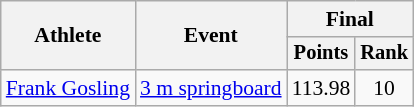<table class="wikitable" style="font-size:90%">
<tr>
<th rowspan="2">Athlete</th>
<th rowspan="2">Event</th>
<th colspan=2>Final</th>
</tr>
<tr style="font-size:95%">
<th>Points</th>
<th>Rank</th>
</tr>
<tr align=center>
<td align=left><a href='#'>Frank Gosling</a></td>
<td align=left><a href='#'>3 m springboard</a></td>
<td>113.98</td>
<td>10</td>
</tr>
</table>
